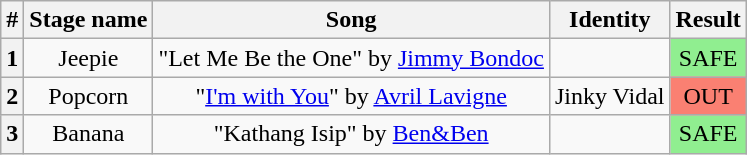<table class="wikitable" style="text-align: center;">
<tr>
<th>#</th>
<th>Stage name</th>
<th>Song</th>
<th>Identity</th>
<th>Result</th>
</tr>
<tr>
<th>1</th>
<td>Jeepie</td>
<td>"Let Me Be the One" by <a href='#'>Jimmy Bondoc</a></td>
<td></td>
<td style="background:lightgreen;">SAFE</td>
</tr>
<tr>
<th>2</th>
<td>Popcorn</td>
<td>"<a href='#'>I'm with You</a>" by <a href='#'>Avril Lavigne</a></td>
<td>Jinky Vidal</td>
<td style="background:salmon;">OUT</td>
</tr>
<tr>
<th>3</th>
<td>Banana</td>
<td>"Kathang Isip" by <a href='#'>Ben&Ben</a></td>
<td></td>
<td style="background:lightgreen;">SAFE</td>
</tr>
</table>
